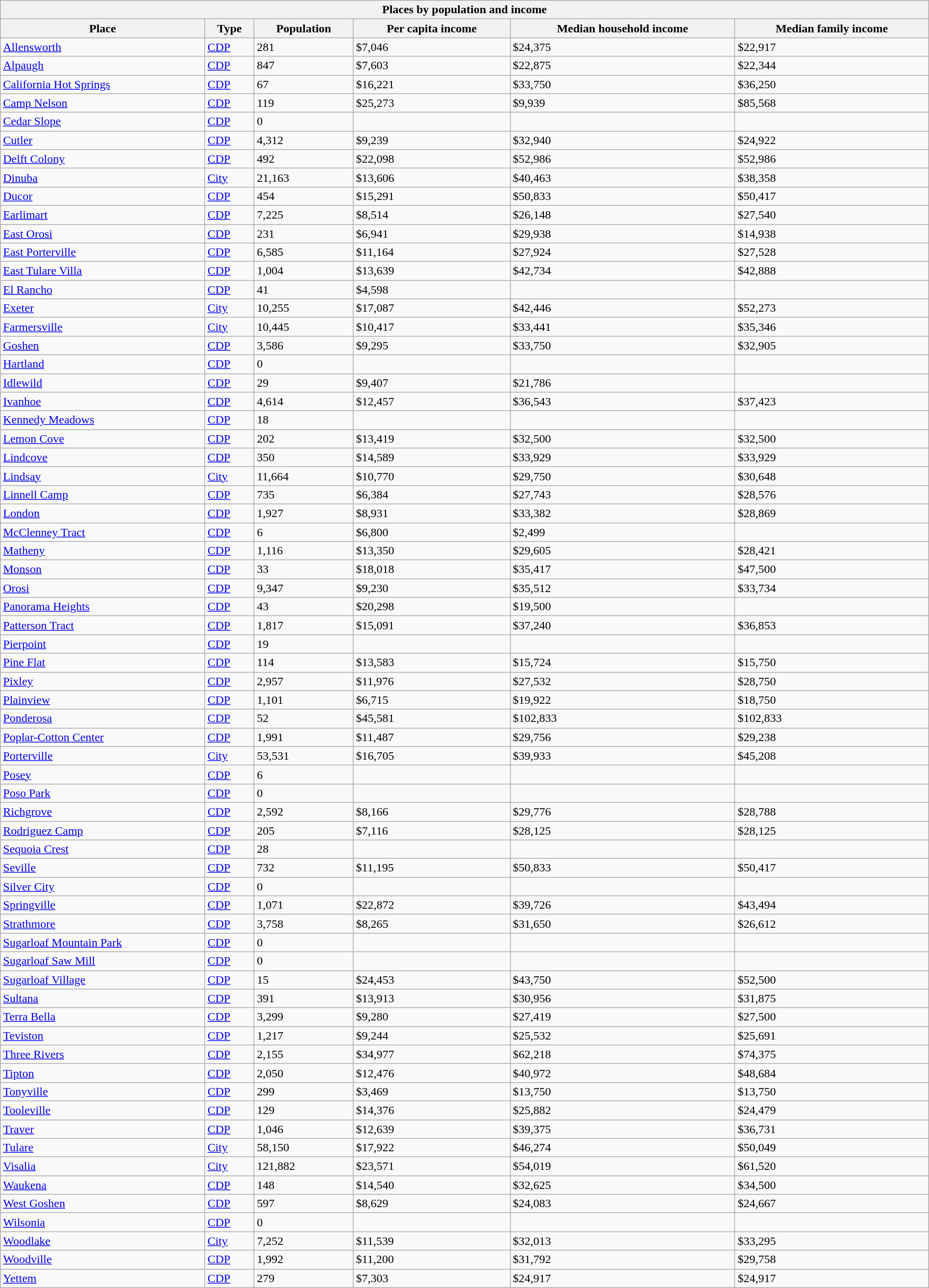<table class="wikitable collapsible collapsed sortable" style="width: 100%;">
<tr>
<th colspan=6>Places by population and income</th>
</tr>
<tr>
<th>Place</th>
<th>Type</th>
<th>Population</th>
<th data-sort-type="currency">Per capita income</th>
<th data-sort-type="currency">Median household income</th>
<th data-sort-type="currency">Median family income</th>
</tr>
<tr>
<td><a href='#'>Allensworth</a></td>
<td><a href='#'>CDP</a></td>
<td>281</td>
<td>$7,046</td>
<td>$24,375</td>
<td>$22,917</td>
</tr>
<tr>
<td><a href='#'>Alpaugh</a></td>
<td><a href='#'>CDP</a></td>
<td>847</td>
<td>$7,603</td>
<td>$22,875</td>
<td>$22,344</td>
</tr>
<tr>
<td><a href='#'>California Hot Springs</a></td>
<td><a href='#'>CDP</a></td>
<td>67</td>
<td>$16,221</td>
<td>$33,750</td>
<td>$36,250</td>
</tr>
<tr>
<td><a href='#'>Camp Nelson</a></td>
<td><a href='#'>CDP</a></td>
<td>119</td>
<td>$25,273</td>
<td>$9,939</td>
<td>$85,568</td>
</tr>
<tr>
<td><a href='#'>Cedar Slope</a></td>
<td><a href='#'>CDP</a></td>
<td>0</td>
<td></td>
<td></td>
<td></td>
</tr>
<tr>
<td><a href='#'>Cutler</a></td>
<td><a href='#'>CDP</a></td>
<td>4,312</td>
<td>$9,239</td>
<td>$32,940</td>
<td>$24,922</td>
</tr>
<tr>
<td><a href='#'>Delft Colony</a></td>
<td><a href='#'>CDP</a></td>
<td>492</td>
<td>$22,098</td>
<td>$52,986</td>
<td>$52,986</td>
</tr>
<tr>
<td><a href='#'>Dinuba</a></td>
<td><a href='#'>City</a></td>
<td>21,163</td>
<td>$13,606</td>
<td>$40,463</td>
<td>$38,358</td>
</tr>
<tr>
<td><a href='#'>Ducor</a></td>
<td><a href='#'>CDP</a></td>
<td>454</td>
<td>$15,291</td>
<td>$50,833</td>
<td>$50,417</td>
</tr>
<tr>
<td><a href='#'>Earlimart</a></td>
<td><a href='#'>CDP</a></td>
<td>7,225</td>
<td>$8,514</td>
<td>$26,148</td>
<td>$27,540</td>
</tr>
<tr>
<td><a href='#'>East Orosi</a></td>
<td><a href='#'>CDP</a></td>
<td>231</td>
<td>$6,941</td>
<td>$29,938</td>
<td>$14,938</td>
</tr>
<tr>
<td><a href='#'>East Porterville</a></td>
<td><a href='#'>CDP</a></td>
<td>6,585</td>
<td>$11,164</td>
<td>$27,924</td>
<td>$27,528</td>
</tr>
<tr>
<td><a href='#'>East Tulare Villa</a></td>
<td><a href='#'>CDP</a></td>
<td>1,004</td>
<td>$13,639</td>
<td>$42,734</td>
<td>$42,888</td>
</tr>
<tr>
<td><a href='#'>El Rancho</a></td>
<td><a href='#'>CDP</a></td>
<td>41</td>
<td>$4,598</td>
<td></td>
<td></td>
</tr>
<tr>
<td><a href='#'>Exeter</a></td>
<td><a href='#'>City</a></td>
<td>10,255</td>
<td>$17,087</td>
<td>$42,446</td>
<td>$52,273</td>
</tr>
<tr>
<td><a href='#'>Farmersville</a></td>
<td><a href='#'>City</a></td>
<td>10,445</td>
<td>$10,417</td>
<td>$33,441</td>
<td>$35,346</td>
</tr>
<tr>
<td><a href='#'>Goshen</a></td>
<td><a href='#'>CDP</a></td>
<td>3,586</td>
<td>$9,295</td>
<td>$33,750</td>
<td>$32,905</td>
</tr>
<tr>
<td><a href='#'>Hartland</a></td>
<td><a href='#'>CDP</a></td>
<td>0</td>
<td></td>
<td></td>
<td></td>
</tr>
<tr>
<td><a href='#'>Idlewild</a></td>
<td><a href='#'>CDP</a></td>
<td>29</td>
<td>$9,407</td>
<td>$21,786</td>
<td></td>
</tr>
<tr>
<td><a href='#'>Ivanhoe</a></td>
<td><a href='#'>CDP</a></td>
<td>4,614</td>
<td>$12,457</td>
<td>$36,543</td>
<td>$37,423</td>
</tr>
<tr>
<td><a href='#'>Kennedy Meadows</a></td>
<td><a href='#'>CDP</a></td>
<td>18</td>
<td></td>
<td></td>
<td></td>
</tr>
<tr>
<td><a href='#'>Lemon Cove</a></td>
<td><a href='#'>CDP</a></td>
<td>202</td>
<td>$13,419</td>
<td>$32,500</td>
<td>$32,500</td>
</tr>
<tr>
<td><a href='#'>Lindcove</a></td>
<td><a href='#'>CDP</a></td>
<td>350</td>
<td>$14,589</td>
<td>$33,929</td>
<td>$33,929</td>
</tr>
<tr>
<td><a href='#'>Lindsay</a></td>
<td><a href='#'>City</a></td>
<td>11,664</td>
<td>$10,770</td>
<td>$29,750</td>
<td>$30,648</td>
</tr>
<tr>
<td><a href='#'>Linnell Camp</a></td>
<td><a href='#'>CDP</a></td>
<td>735</td>
<td>$6,384</td>
<td>$27,743</td>
<td>$28,576</td>
</tr>
<tr>
<td><a href='#'>London</a></td>
<td><a href='#'>CDP</a></td>
<td>1,927</td>
<td>$8,931</td>
<td>$33,382</td>
<td>$28,869</td>
</tr>
<tr>
<td><a href='#'>McClenney Tract</a></td>
<td><a href='#'>CDP</a></td>
<td>6</td>
<td>$6,800</td>
<td>$2,499</td>
<td></td>
</tr>
<tr>
<td><a href='#'>Matheny</a></td>
<td><a href='#'>CDP</a></td>
<td>1,116</td>
<td>$13,350</td>
<td>$29,605</td>
<td>$28,421</td>
</tr>
<tr>
<td><a href='#'>Monson</a></td>
<td><a href='#'>CDP</a></td>
<td>33</td>
<td>$18,018</td>
<td>$35,417</td>
<td>$47,500</td>
</tr>
<tr>
<td><a href='#'>Orosi</a></td>
<td><a href='#'>CDP</a></td>
<td>9,347</td>
<td>$9,230</td>
<td>$35,512</td>
<td>$33,734</td>
</tr>
<tr>
<td><a href='#'>Panorama Heights</a></td>
<td><a href='#'>CDP</a></td>
<td>43</td>
<td>$20,298</td>
<td>$19,500</td>
<td></td>
</tr>
<tr>
<td><a href='#'>Patterson Tract</a></td>
<td><a href='#'>CDP</a></td>
<td>1,817</td>
<td>$15,091</td>
<td>$37,240</td>
<td>$36,853</td>
</tr>
<tr>
<td><a href='#'>Pierpoint</a></td>
<td><a href='#'>CDP</a></td>
<td>19</td>
<td></td>
<td></td>
<td></td>
</tr>
<tr>
<td><a href='#'>Pine Flat</a></td>
<td><a href='#'>CDP</a></td>
<td>114</td>
<td>$13,583</td>
<td>$15,724</td>
<td>$15,750</td>
</tr>
<tr>
<td><a href='#'>Pixley</a></td>
<td><a href='#'>CDP</a></td>
<td>2,957</td>
<td>$11,976</td>
<td>$27,532</td>
<td>$28,750</td>
</tr>
<tr>
<td><a href='#'>Plainview</a></td>
<td><a href='#'>CDP</a></td>
<td>1,101</td>
<td>$6,715</td>
<td>$19,922</td>
<td>$18,750</td>
</tr>
<tr>
<td><a href='#'>Ponderosa</a></td>
<td><a href='#'>CDP</a></td>
<td>52</td>
<td>$45,581</td>
<td>$102,833</td>
<td>$102,833</td>
</tr>
<tr>
<td><a href='#'>Poplar-Cotton Center</a></td>
<td><a href='#'>CDP</a></td>
<td>1,991</td>
<td>$11,487</td>
<td>$29,756</td>
<td>$29,238</td>
</tr>
<tr>
<td><a href='#'>Porterville</a></td>
<td><a href='#'>City</a></td>
<td>53,531</td>
<td>$16,705</td>
<td>$39,933</td>
<td>$45,208</td>
</tr>
<tr>
<td><a href='#'>Posey</a></td>
<td><a href='#'>CDP</a></td>
<td>6</td>
<td></td>
<td></td>
<td></td>
</tr>
<tr>
<td><a href='#'>Poso Park</a></td>
<td><a href='#'>CDP</a></td>
<td>0</td>
<td></td>
<td></td>
<td></td>
</tr>
<tr>
<td><a href='#'>Richgrove</a></td>
<td><a href='#'>CDP</a></td>
<td>2,592</td>
<td>$8,166</td>
<td>$29,776</td>
<td>$28,788</td>
</tr>
<tr>
<td><a href='#'>Rodriguez Camp</a></td>
<td><a href='#'>CDP</a></td>
<td>205</td>
<td>$7,116</td>
<td>$28,125</td>
<td>$28,125</td>
</tr>
<tr>
<td><a href='#'>Sequoia Crest</a></td>
<td><a href='#'>CDP</a></td>
<td>28</td>
<td></td>
<td></td>
<td></td>
</tr>
<tr>
<td><a href='#'>Seville</a></td>
<td><a href='#'>CDP</a></td>
<td>732</td>
<td>$11,195</td>
<td>$50,833</td>
<td>$50,417</td>
</tr>
<tr>
<td><a href='#'>Silver City</a></td>
<td><a href='#'>CDP</a></td>
<td>0</td>
<td></td>
<td></td>
<td></td>
</tr>
<tr>
<td><a href='#'>Springville</a></td>
<td><a href='#'>CDP</a></td>
<td>1,071</td>
<td>$22,872</td>
<td>$39,726</td>
<td>$43,494</td>
</tr>
<tr>
<td><a href='#'>Strathmore</a></td>
<td><a href='#'>CDP</a></td>
<td>3,758</td>
<td>$8,265</td>
<td>$31,650</td>
<td>$26,612</td>
</tr>
<tr>
<td><a href='#'>Sugarloaf Mountain Park</a></td>
<td><a href='#'>CDP</a></td>
<td>0</td>
<td></td>
<td></td>
<td></td>
</tr>
<tr>
<td><a href='#'>Sugarloaf Saw Mill</a></td>
<td><a href='#'>CDP</a></td>
<td>0</td>
<td></td>
<td></td>
<td></td>
</tr>
<tr>
<td><a href='#'>Sugarloaf Village</a></td>
<td><a href='#'>CDP</a></td>
<td>15</td>
<td>$24,453</td>
<td>$43,750</td>
<td>$52,500</td>
</tr>
<tr>
<td><a href='#'>Sultana</a></td>
<td><a href='#'>CDP</a></td>
<td>391</td>
<td>$13,913</td>
<td>$30,956</td>
<td>$31,875</td>
</tr>
<tr>
<td><a href='#'>Terra Bella</a></td>
<td><a href='#'>CDP</a></td>
<td>3,299</td>
<td>$9,280</td>
<td>$27,419</td>
<td>$27,500</td>
</tr>
<tr>
<td><a href='#'>Teviston</a></td>
<td><a href='#'>CDP</a></td>
<td>1,217</td>
<td>$9,244</td>
<td>$25,532</td>
<td>$25,691</td>
</tr>
<tr>
<td><a href='#'>Three Rivers</a></td>
<td><a href='#'>CDP</a></td>
<td>2,155</td>
<td>$34,977</td>
<td>$62,218</td>
<td>$74,375</td>
</tr>
<tr>
<td><a href='#'>Tipton</a></td>
<td><a href='#'>CDP</a></td>
<td>2,050</td>
<td>$12,476</td>
<td>$40,972</td>
<td>$48,684</td>
</tr>
<tr>
<td><a href='#'>Tonyville</a></td>
<td><a href='#'>CDP</a></td>
<td>299</td>
<td>$3,469</td>
<td>$13,750</td>
<td>$13,750</td>
</tr>
<tr>
<td><a href='#'>Tooleville</a></td>
<td><a href='#'>CDP</a></td>
<td>129</td>
<td>$14,376</td>
<td>$25,882</td>
<td>$24,479</td>
</tr>
<tr>
<td><a href='#'>Traver</a></td>
<td><a href='#'>CDP</a></td>
<td>1,046</td>
<td>$12,639</td>
<td>$39,375</td>
<td>$36,731</td>
</tr>
<tr>
<td><a href='#'>Tulare</a></td>
<td><a href='#'>City</a></td>
<td>58,150</td>
<td>$17,922</td>
<td>$46,274</td>
<td>$50,049</td>
</tr>
<tr>
<td><a href='#'>Visalia</a></td>
<td><a href='#'>City</a></td>
<td>121,882</td>
<td>$23,571</td>
<td>$54,019</td>
<td>$61,520</td>
</tr>
<tr>
<td><a href='#'>Waukena</a></td>
<td><a href='#'>CDP</a></td>
<td>148</td>
<td>$14,540</td>
<td>$32,625</td>
<td>$34,500</td>
</tr>
<tr>
<td><a href='#'>West Goshen</a></td>
<td><a href='#'>CDP</a></td>
<td>597</td>
<td>$8,629</td>
<td>$24,083</td>
<td>$24,667</td>
</tr>
<tr>
<td><a href='#'>Wilsonia</a></td>
<td><a href='#'>CDP</a></td>
<td>0</td>
<td></td>
<td></td>
<td></td>
</tr>
<tr>
<td><a href='#'>Woodlake</a></td>
<td><a href='#'>City</a></td>
<td>7,252</td>
<td>$11,539</td>
<td>$32,013</td>
<td>$33,295</td>
</tr>
<tr>
<td><a href='#'>Woodville</a></td>
<td><a href='#'>CDP</a></td>
<td>1,992</td>
<td>$11,200</td>
<td>$31,792</td>
<td>$29,758</td>
</tr>
<tr>
<td><a href='#'>Yettem</a></td>
<td><a href='#'>CDP</a></td>
<td>279</td>
<td>$7,303</td>
<td>$24,917</td>
<td>$24,917</td>
</tr>
</table>
